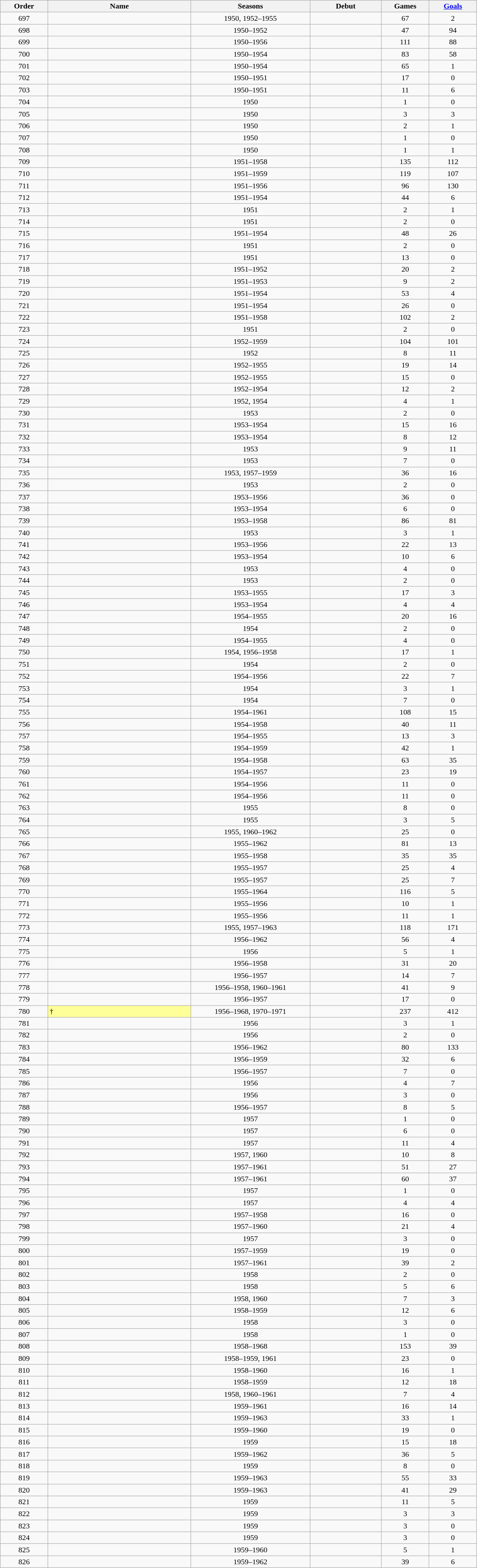<table class="wikitable sortable" style="text-align:center; width:80%">
<tr>
<th style="width=5%">Order</th>
<th style="width:30%">Name</th>
<th style="width:25%">Seasons</th>
<th style="width:15%">Debut</th>
<th style="width:10%">Games</th>
<th style="width:10%"><a href='#'>Goals</a></th>
</tr>
<tr>
<td>697</td>
<td align=left></td>
<td>1950, 1952–1955</td>
<td></td>
<td>67</td>
<td>2</td>
</tr>
<tr>
<td>698</td>
<td align=left></td>
<td>1950–1952</td>
<td></td>
<td>47</td>
<td>94</td>
</tr>
<tr>
<td>699</td>
<td align=left></td>
<td>1950–1956</td>
<td></td>
<td>111</td>
<td>88</td>
</tr>
<tr>
<td>700</td>
<td align=left></td>
<td>1950–1954</td>
<td></td>
<td>83</td>
<td>58</td>
</tr>
<tr>
<td>701</td>
<td align=left></td>
<td>1950–1954</td>
<td></td>
<td>65</td>
<td>1</td>
</tr>
<tr>
<td>702</td>
<td align=left></td>
<td>1950–1951</td>
<td></td>
<td>17</td>
<td>0</td>
</tr>
<tr>
<td>703</td>
<td align=left></td>
<td>1950–1951</td>
<td></td>
<td>11</td>
<td>6</td>
</tr>
<tr>
<td>704</td>
<td align=left></td>
<td>1950</td>
<td></td>
<td>1</td>
<td>0</td>
</tr>
<tr>
<td>705</td>
<td align=left></td>
<td>1950</td>
<td></td>
<td>3</td>
<td>3</td>
</tr>
<tr>
<td>706</td>
<td align=left></td>
<td>1950</td>
<td></td>
<td>2</td>
<td>1</td>
</tr>
<tr>
<td>707</td>
<td align=left></td>
<td>1950</td>
<td></td>
<td>1</td>
<td>0</td>
</tr>
<tr>
<td>708</td>
<td align=left></td>
<td>1950</td>
<td></td>
<td>1</td>
<td>1</td>
</tr>
<tr>
<td>709</td>
<td align=left></td>
<td>1951–1958</td>
<td></td>
<td>135</td>
<td>112</td>
</tr>
<tr>
<td>710</td>
<td align=left></td>
<td>1951–1959</td>
<td></td>
<td>119</td>
<td>107</td>
</tr>
<tr>
<td>711</td>
<td align=left></td>
<td>1951–1956</td>
<td></td>
<td>96</td>
<td>130</td>
</tr>
<tr>
<td>712</td>
<td align=left></td>
<td>1951–1954</td>
<td></td>
<td>44</td>
<td>6</td>
</tr>
<tr>
<td>713</td>
<td align=left></td>
<td>1951</td>
<td></td>
<td>2</td>
<td>1</td>
</tr>
<tr>
<td>714</td>
<td align=left></td>
<td>1951</td>
<td></td>
<td>2</td>
<td>0</td>
</tr>
<tr>
<td>715</td>
<td align=left></td>
<td>1951–1954</td>
<td></td>
<td>48</td>
<td>26</td>
</tr>
<tr>
<td>716</td>
<td align=left></td>
<td>1951</td>
<td></td>
<td>2</td>
<td>0</td>
</tr>
<tr>
<td>717</td>
<td align=left></td>
<td>1951</td>
<td></td>
<td>13</td>
<td>0</td>
</tr>
<tr>
<td>718</td>
<td align=left></td>
<td>1951–1952</td>
<td></td>
<td>20</td>
<td>2</td>
</tr>
<tr>
<td>719</td>
<td align=left></td>
<td>1951–1953</td>
<td></td>
<td>9</td>
<td>2</td>
</tr>
<tr>
<td>720</td>
<td align=left></td>
<td>1951–1954</td>
<td></td>
<td>53</td>
<td>4</td>
</tr>
<tr>
<td>721</td>
<td align=left></td>
<td>1951–1954</td>
<td></td>
<td>26</td>
<td>0</td>
</tr>
<tr>
<td>722</td>
<td align=left></td>
<td>1951–1958</td>
<td></td>
<td>102</td>
<td>2</td>
</tr>
<tr>
<td>723</td>
<td align=left></td>
<td>1951</td>
<td></td>
<td>2</td>
<td>0</td>
</tr>
<tr>
<td>724</td>
<td align=left></td>
<td>1952–1959</td>
<td></td>
<td>104</td>
<td>101</td>
</tr>
<tr>
<td>725</td>
<td align=left></td>
<td>1952</td>
<td></td>
<td>8</td>
<td>11</td>
</tr>
<tr>
<td>726</td>
<td align=left></td>
<td>1952–1955</td>
<td></td>
<td>19</td>
<td>14</td>
</tr>
<tr>
<td>727</td>
<td align=left></td>
<td>1952–1955</td>
<td></td>
<td>15</td>
<td>0</td>
</tr>
<tr>
<td>728</td>
<td align=left></td>
<td>1952–1954</td>
<td></td>
<td>12</td>
<td>2</td>
</tr>
<tr>
<td>729</td>
<td align=left></td>
<td>1952, 1954</td>
<td></td>
<td>4</td>
<td>1</td>
</tr>
<tr>
<td>730</td>
<td align=left></td>
<td>1953</td>
<td></td>
<td>2</td>
<td>0</td>
</tr>
<tr>
<td>731</td>
<td align=left></td>
<td>1953–1954</td>
<td></td>
<td>15</td>
<td>16</td>
</tr>
<tr>
<td>732</td>
<td align=left></td>
<td>1953–1954</td>
<td></td>
<td>8</td>
<td>12</td>
</tr>
<tr>
<td>733</td>
<td align=left></td>
<td>1953</td>
<td></td>
<td>9</td>
<td>11</td>
</tr>
<tr>
<td>734</td>
<td align=left></td>
<td>1953</td>
<td></td>
<td>7</td>
<td>0</td>
</tr>
<tr>
<td>735</td>
<td align=left></td>
<td>1953, 1957–1959</td>
<td></td>
<td>36</td>
<td>16</td>
</tr>
<tr>
<td>736</td>
<td align=left></td>
<td>1953</td>
<td></td>
<td>2</td>
<td>0</td>
</tr>
<tr>
<td>737</td>
<td align=left></td>
<td>1953–1956</td>
<td></td>
<td>36</td>
<td>0</td>
</tr>
<tr>
<td>738</td>
<td align=left></td>
<td>1953–1954</td>
<td></td>
<td>6</td>
<td>0</td>
</tr>
<tr>
<td>739</td>
<td align=left></td>
<td>1953–1958</td>
<td></td>
<td>86</td>
<td>81</td>
</tr>
<tr>
<td>740</td>
<td align=left></td>
<td>1953</td>
<td></td>
<td>3</td>
<td>1</td>
</tr>
<tr>
<td>741</td>
<td align=left></td>
<td>1953–1956</td>
<td></td>
<td>22</td>
<td>13</td>
</tr>
<tr>
<td>742</td>
<td align=left></td>
<td>1953–1954</td>
<td></td>
<td>10</td>
<td>6</td>
</tr>
<tr>
<td>743</td>
<td align=left></td>
<td>1953</td>
<td></td>
<td>4</td>
<td>0</td>
</tr>
<tr>
<td>744</td>
<td align=left></td>
<td>1953</td>
<td></td>
<td>2</td>
<td>0</td>
</tr>
<tr>
<td>745</td>
<td align=left></td>
<td>1953–1955</td>
<td></td>
<td>17</td>
<td>3</td>
</tr>
<tr>
<td>746</td>
<td align=left></td>
<td>1953–1954</td>
<td></td>
<td>4</td>
<td>4</td>
</tr>
<tr>
<td>747</td>
<td align=left></td>
<td>1954–1955</td>
<td></td>
<td>20</td>
<td>16</td>
</tr>
<tr>
<td>748</td>
<td align=left></td>
<td>1954</td>
<td></td>
<td>2</td>
<td>0</td>
</tr>
<tr>
<td>749</td>
<td align=left></td>
<td>1954–1955</td>
<td></td>
<td>4</td>
<td>0</td>
</tr>
<tr>
<td>750</td>
<td align=left></td>
<td>1954, 1956–1958</td>
<td></td>
<td>17</td>
<td>1</td>
</tr>
<tr>
<td>751</td>
<td align=left></td>
<td>1954</td>
<td></td>
<td>2</td>
<td>0</td>
</tr>
<tr>
<td>752</td>
<td align=left></td>
<td>1954–1956</td>
<td></td>
<td>22</td>
<td>7</td>
</tr>
<tr>
<td>753</td>
<td align=left></td>
<td>1954</td>
<td></td>
<td>3</td>
<td>1</td>
</tr>
<tr>
<td>754</td>
<td align=left></td>
<td>1954</td>
<td></td>
<td>7</td>
<td>0</td>
</tr>
<tr>
<td>755</td>
<td align=left></td>
<td>1954–1961</td>
<td></td>
<td>108</td>
<td>15</td>
</tr>
<tr>
<td>756</td>
<td align=left></td>
<td>1954–1958</td>
<td></td>
<td>40</td>
<td>11</td>
</tr>
<tr>
<td>757</td>
<td align=left></td>
<td>1954–1955</td>
<td></td>
<td>13</td>
<td>3</td>
</tr>
<tr>
<td>758</td>
<td align=left></td>
<td>1954–1959</td>
<td></td>
<td>42</td>
<td>1</td>
</tr>
<tr>
<td>759</td>
<td align=left></td>
<td>1954–1958</td>
<td></td>
<td>63</td>
<td>35</td>
</tr>
<tr>
<td>760</td>
<td align=left></td>
<td>1954–1957</td>
<td></td>
<td>23</td>
<td>19</td>
</tr>
<tr>
<td>761</td>
<td align=left></td>
<td>1954–1956</td>
<td></td>
<td>11</td>
<td>0</td>
</tr>
<tr>
<td>762</td>
<td align=left></td>
<td>1954–1956</td>
<td></td>
<td>11</td>
<td>0</td>
</tr>
<tr>
<td>763</td>
<td align=left></td>
<td>1955</td>
<td></td>
<td>8</td>
<td>0</td>
</tr>
<tr>
<td>764</td>
<td align=left></td>
<td>1955</td>
<td></td>
<td>3</td>
<td>5</td>
</tr>
<tr>
<td>765</td>
<td align=left></td>
<td>1955, 1960–1962</td>
<td></td>
<td>25</td>
<td>0</td>
</tr>
<tr>
<td>766</td>
<td align=left></td>
<td>1955–1962</td>
<td></td>
<td>81</td>
<td>13</td>
</tr>
<tr>
<td>767</td>
<td align=left></td>
<td>1955–1958</td>
<td></td>
<td>35</td>
<td>35</td>
</tr>
<tr>
<td>768</td>
<td align=left></td>
<td>1955–1957</td>
<td></td>
<td>25</td>
<td>4</td>
</tr>
<tr>
<td>769</td>
<td align=left></td>
<td>1955–1957</td>
<td></td>
<td>25</td>
<td>7</td>
</tr>
<tr>
<td>770</td>
<td align=left></td>
<td>1955–1964</td>
<td></td>
<td>116</td>
<td>5</td>
</tr>
<tr>
<td>771</td>
<td align=left></td>
<td>1955–1956</td>
<td></td>
<td>10</td>
<td>1</td>
</tr>
<tr>
<td>772</td>
<td align=left></td>
<td>1955–1956</td>
<td></td>
<td>11</td>
<td>1</td>
</tr>
<tr>
<td>773</td>
<td align=left></td>
<td>1955, 1957–1963</td>
<td></td>
<td>118</td>
<td>171</td>
</tr>
<tr>
<td>774</td>
<td align=left></td>
<td>1956–1962</td>
<td></td>
<td>56</td>
<td>4</td>
</tr>
<tr>
<td>775</td>
<td align=left></td>
<td>1956</td>
<td></td>
<td>5</td>
<td>1</td>
</tr>
<tr>
<td>776</td>
<td align=left></td>
<td>1956–1958</td>
<td></td>
<td>31</td>
<td>20</td>
</tr>
<tr>
<td>777</td>
<td align=left></td>
<td>1956–1957</td>
<td></td>
<td>14</td>
<td>7</td>
</tr>
<tr>
<td>778</td>
<td align=left></td>
<td>1956–1958, 1960–1961</td>
<td></td>
<td>41</td>
<td>9</td>
</tr>
<tr>
<td>779</td>
<td align=left></td>
<td>1956–1957</td>
<td></td>
<td>17</td>
<td>0</td>
</tr>
<tr>
<td>780</td>
<td style="text-align:left; background:#FFFF99">†</td>
<td>1956–1968, 1970–1971</td>
<td></td>
<td>237</td>
<td>412</td>
</tr>
<tr>
<td>781</td>
<td align=left></td>
<td>1956</td>
<td></td>
<td>3</td>
<td>1</td>
</tr>
<tr>
<td>782</td>
<td align=left></td>
<td>1956</td>
<td></td>
<td>2</td>
<td>0</td>
</tr>
<tr>
<td>783</td>
<td align=left></td>
<td>1956–1962</td>
<td></td>
<td>80</td>
<td>133</td>
</tr>
<tr>
<td>784</td>
<td align=left></td>
<td>1956–1959</td>
<td></td>
<td>32</td>
<td>6</td>
</tr>
<tr>
<td>785</td>
<td align=left></td>
<td>1956–1957</td>
<td></td>
<td>7</td>
<td>0</td>
</tr>
<tr>
<td>786</td>
<td align=left></td>
<td>1956</td>
<td></td>
<td>4</td>
<td>7</td>
</tr>
<tr>
<td>787</td>
<td align=left></td>
<td>1956</td>
<td></td>
<td>3</td>
<td>0</td>
</tr>
<tr>
<td>788</td>
<td align=left></td>
<td>1956–1957</td>
<td></td>
<td>8</td>
<td>5</td>
</tr>
<tr>
<td>789</td>
<td align=left></td>
<td>1957</td>
<td></td>
<td>1</td>
<td>0</td>
</tr>
<tr>
<td>790</td>
<td align=left></td>
<td>1957</td>
<td></td>
<td>6</td>
<td>0</td>
</tr>
<tr>
<td>791</td>
<td align=left></td>
<td>1957</td>
<td></td>
<td>11</td>
<td>4</td>
</tr>
<tr>
<td>792</td>
<td align=left></td>
<td>1957, 1960</td>
<td></td>
<td>10</td>
<td>8</td>
</tr>
<tr>
<td>793</td>
<td align=left></td>
<td>1957–1961</td>
<td></td>
<td>51</td>
<td>27</td>
</tr>
<tr>
<td>794</td>
<td align=left></td>
<td>1957–1961</td>
<td></td>
<td>60</td>
<td>37</td>
</tr>
<tr>
<td>795</td>
<td align=left></td>
<td>1957</td>
<td></td>
<td>1</td>
<td>0</td>
</tr>
<tr>
<td>796</td>
<td align=left></td>
<td>1957</td>
<td></td>
<td>4</td>
<td>4</td>
</tr>
<tr>
<td>797</td>
<td align=left></td>
<td>1957–1958</td>
<td></td>
<td>16</td>
<td>0</td>
</tr>
<tr>
<td>798</td>
<td align=left></td>
<td>1957–1960</td>
<td></td>
<td>21</td>
<td>4</td>
</tr>
<tr>
<td>799</td>
<td align=left></td>
<td>1957</td>
<td></td>
<td>3</td>
<td>0</td>
</tr>
<tr>
<td>800</td>
<td align=left></td>
<td>1957–1959</td>
<td></td>
<td>19</td>
<td>0</td>
</tr>
<tr>
<td>801</td>
<td align=left></td>
<td>1957–1961</td>
<td></td>
<td>39</td>
<td>2</td>
</tr>
<tr>
<td>802</td>
<td align=left></td>
<td>1958</td>
<td></td>
<td>2</td>
<td>0</td>
</tr>
<tr>
<td>803</td>
<td align=left></td>
<td>1958</td>
<td></td>
<td>5</td>
<td>6</td>
</tr>
<tr>
<td>804</td>
<td align=left></td>
<td>1958, 1960</td>
<td></td>
<td>7</td>
<td>3</td>
</tr>
<tr>
<td>805</td>
<td align=left></td>
<td>1958–1959</td>
<td></td>
<td>12</td>
<td>6</td>
</tr>
<tr>
<td>806</td>
<td align=left></td>
<td>1958</td>
<td></td>
<td>3</td>
<td>0</td>
</tr>
<tr>
<td>807</td>
<td align=left></td>
<td>1958</td>
<td></td>
<td>1</td>
<td>0</td>
</tr>
<tr>
<td>808</td>
<td align=left></td>
<td>1958–1968</td>
<td></td>
<td>153</td>
<td>39</td>
</tr>
<tr>
<td>809</td>
<td align=left></td>
<td>1958–1959, 1961</td>
<td></td>
<td>23</td>
<td>0</td>
</tr>
<tr>
<td>810</td>
<td align=left></td>
<td>1958–1960</td>
<td></td>
<td>16</td>
<td>1</td>
</tr>
<tr>
<td>811</td>
<td align=left></td>
<td>1958–1959</td>
<td></td>
<td>12</td>
<td>18</td>
</tr>
<tr>
<td>812</td>
<td align=left></td>
<td>1958, 1960–1961</td>
<td></td>
<td>7</td>
<td>4</td>
</tr>
<tr>
<td>813</td>
<td align=left></td>
<td>1959–1961</td>
<td></td>
<td>16</td>
<td>14</td>
</tr>
<tr>
<td>814</td>
<td align=left></td>
<td>1959–1963</td>
<td></td>
<td>33</td>
<td>1</td>
</tr>
<tr>
<td>815</td>
<td align=left></td>
<td>1959–1960</td>
<td></td>
<td>19</td>
<td>0</td>
</tr>
<tr>
<td>816</td>
<td align=left></td>
<td>1959</td>
<td></td>
<td>15</td>
<td>18</td>
</tr>
<tr>
<td>817</td>
<td align=left></td>
<td>1959–1962</td>
<td></td>
<td>36</td>
<td>5</td>
</tr>
<tr>
<td>818</td>
<td align=left></td>
<td>1959</td>
<td></td>
<td>8</td>
<td>0</td>
</tr>
<tr>
<td>819</td>
<td align=left></td>
<td>1959–1963</td>
<td></td>
<td>55</td>
<td>33</td>
</tr>
<tr>
<td>820</td>
<td align=left></td>
<td>1959–1963</td>
<td></td>
<td>41</td>
<td>29</td>
</tr>
<tr>
<td>821</td>
<td align=left></td>
<td>1959</td>
<td></td>
<td>11</td>
<td>5</td>
</tr>
<tr>
<td>822</td>
<td align=left></td>
<td>1959</td>
<td></td>
<td>3</td>
<td>3</td>
</tr>
<tr>
<td>823</td>
<td align=left></td>
<td>1959</td>
<td></td>
<td>3</td>
<td>0</td>
</tr>
<tr>
<td>824</td>
<td align=left></td>
<td>1959</td>
<td></td>
<td>3</td>
<td>0</td>
</tr>
<tr>
<td>825</td>
<td align=left></td>
<td>1959–1960</td>
<td></td>
<td>5</td>
<td>1</td>
</tr>
<tr>
<td>826</td>
<td align=left></td>
<td>1959–1962</td>
<td></td>
<td>39</td>
<td>6</td>
</tr>
</table>
